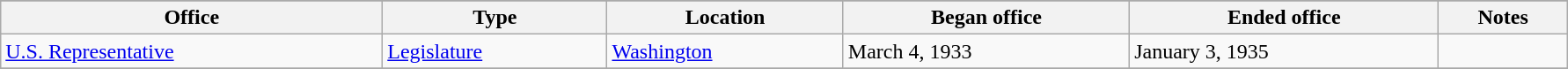<table class=wikitable style="width: 94%" style="text-align: center;" align="center">
<tr>
</tr>
<tr>
<th>Office</th>
<th>Type</th>
<th>Location</th>
<th>Began office</th>
<th>Ended office</th>
<th>Notes</th>
</tr>
<tr>
<td><a href='#'>U.S. Representative</a></td>
<td><a href='#'>Legislature</a></td>
<td><a href='#'>Washington</a></td>
<td>March 4, 1933</td>
<td>January 3, 1935</td>
<td></td>
</tr>
<tr>
</tr>
</table>
